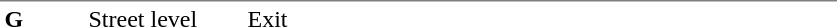<table table border=0 cellspacing=0 cellpadding=3>
<tr>
<td style="border-top:solid 1px gray;" width=50 valign=top><strong>G</strong></td>
<td style="border-top:solid 1px gray;" width=100 valign=top>Street level</td>
<td style="border-top:solid 1px gray;" width=390 valign=top>Exit</td>
</tr>
</table>
